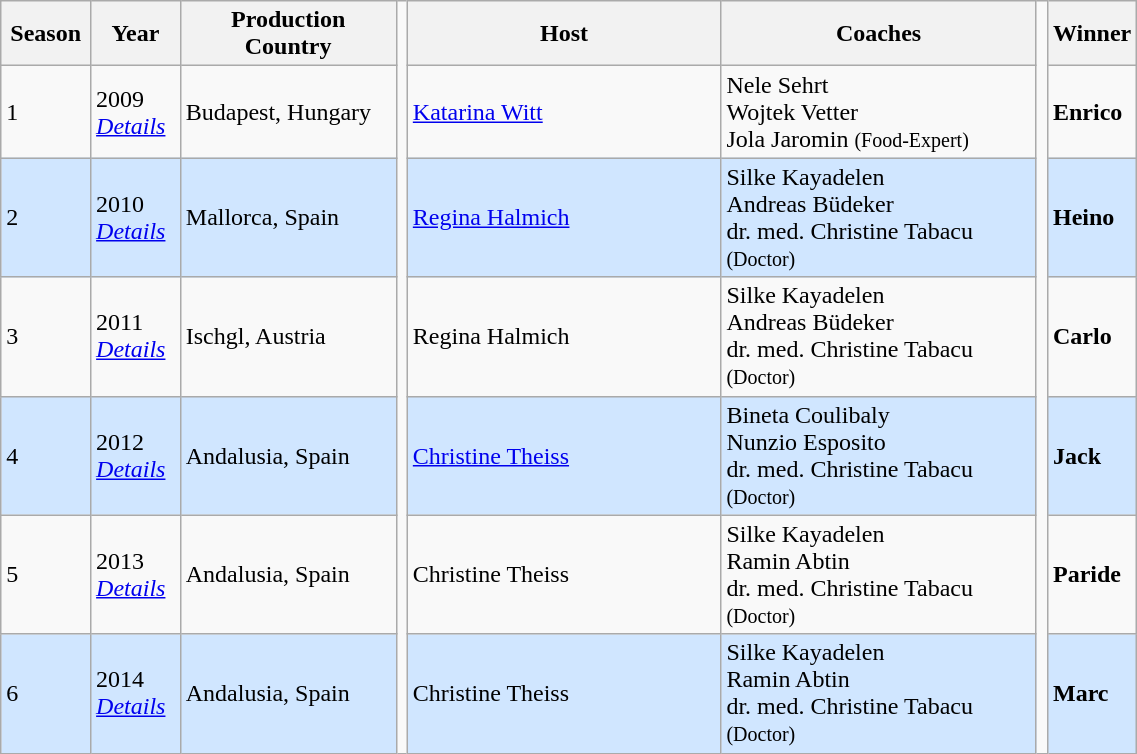<table class="wikitable" style="width:60%;">
<tr>
<th width=8%>Season</th>
<th width=8%>Year</th>
<th width=20%>Production Country</th>
<td width=1% rowspan=100 style="border-top:none;border-bottom:none;"></td>
<th width=30%>Host</th>
<th width=30%>Coaches</th>
<td width=1% rowspan=100 style="border-top:none;border-bottom:none;"></td>
<th width=20%>Winner</th>
</tr>
<tr>
<td>1</td>
<td>2009<br><em><a href='#'>Details</a></em></td>
<td>Budapest, Hungary</td>
<td><a href='#'>Katarina Witt</a></td>
<td>Nele Sehrt <br> Wojtek Vetter <br> Jola Jaromin <small>(Food-Expert)</small></td>
<td><strong>Enrico</strong></td>
</tr>
<tr style="background: #D0E6FF;">
<td>2</td>
<td>2010<br><em><a href='#'>Details</a></em></td>
<td>Mallorca, Spain</td>
<td><a href='#'>Regina Halmich</a></td>
<td>Silke Kayadelen <br> Andreas Büdeker <br> dr. med. Christine Tabacu <small>(Doctor)</small></td>
<td><strong>Heino</strong></td>
</tr>
<tr>
<td>3</td>
<td>2011<br><em><a href='#'>Details</a></em></td>
<td>Ischgl, Austria</td>
<td>Regina Halmich</td>
<td>Silke Kayadelen <br> Andreas Büdeker <br> dr. med. Christine Tabacu <small>(Doctor)</small></td>
<td><strong>Carlo</strong></td>
</tr>
<tr style="background: #D0E6FF;">
<td>4</td>
<td>2012<br><em><a href='#'>Details</a></em></td>
<td>Andalusia, Spain</td>
<td><a href='#'>Christine Theiss</a></td>
<td>Bineta Coulibaly <br> Nunzio Esposito <br> dr. med. Christine Tabacu <small>(Doctor)</small></td>
<td><strong>Jack</strong></td>
</tr>
<tr>
<td>5</td>
<td>2013<br><em><a href='#'>Details</a></em></td>
<td>Andalusia, Spain</td>
<td>Christine Theiss</td>
<td>Silke Kayadelen <br> Ramin Abtin <br> dr. med. Christine Tabacu <small>(Doctor)</small></td>
<td><strong>Paride</strong></td>
</tr>
<tr style="background: #D0E6FF;">
<td>6</td>
<td>2014<br><em><a href='#'>Details</a></em></td>
<td>Andalusia, Spain</td>
<td>Christine Theiss</td>
<td>Silke Kayadelen <br> Ramin Abtin <br> dr. med. Christine Tabacu <small>(Doctor)</small></td>
<td><strong>Marc</strong></td>
</tr>
</table>
